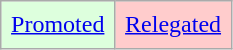<table class="wikitable">
<tr>
<td style="background-color:#DFD;padding:0.4em"><a href='#'>Promoted</a></td>
<td style="background-color:#FCC;padding:0.4em"><a href='#'>Relegated</a></td>
</tr>
</table>
